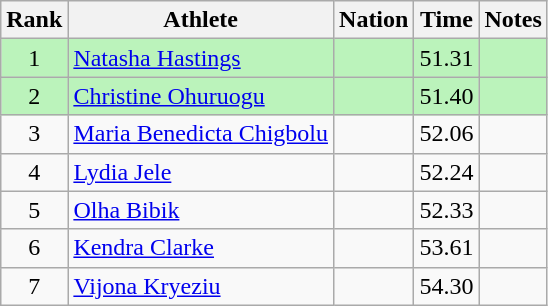<table class="wikitable sortable" style="text-align:center">
<tr>
<th>Rank</th>
<th>Athlete</th>
<th>Nation</th>
<th>Time</th>
<th>Notes</th>
</tr>
<tr bgcolor=#bbf3bb>
<td>1</td>
<td align=left><a href='#'>Natasha Hastings</a></td>
<td align=left></td>
<td>51.31</td>
<td></td>
</tr>
<tr bgcolor=#bbf3bb>
<td>2</td>
<td align=left><a href='#'>Christine Ohuruogu</a></td>
<td align=left></td>
<td>51.40</td>
<td></td>
</tr>
<tr>
<td>3</td>
<td align=left><a href='#'>Maria Benedicta Chigbolu</a></td>
<td align=left></td>
<td>52.06</td>
<td></td>
</tr>
<tr>
<td>4</td>
<td align=left><a href='#'>Lydia Jele</a></td>
<td align=left></td>
<td>52.24</td>
<td></td>
</tr>
<tr>
<td>5</td>
<td align=left><a href='#'>Olha Bibik</a></td>
<td align=left></td>
<td>52.33</td>
<td></td>
</tr>
<tr>
<td>6</td>
<td align=left><a href='#'>Kendra Clarke</a></td>
<td align=left></td>
<td>53.61</td>
<td></td>
</tr>
<tr>
<td>7</td>
<td align=left><a href='#'>Vijona Kryeziu</a></td>
<td align=left></td>
<td>54.30</td>
<td></td>
</tr>
</table>
